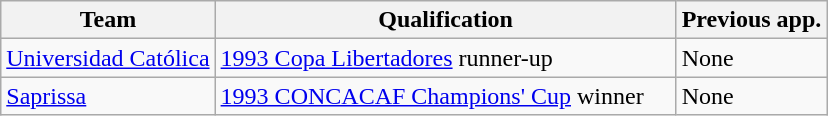<table class="wikitable">
<tr>
<th>Team</th>
<th width=300px>Qualification</th>
<th>Previous app.</th>
</tr>
<tr>
<td> <a href='#'>Universidad Católica</a></td>
<td><a href='#'>1993 Copa Libertadores</a> runner-up</td>
<td>None</td>
</tr>
<tr>
<td> <a href='#'>Saprissa</a></td>
<td><a href='#'>1993 CONCACAF Champions' Cup</a> winner</td>
<td>None</td>
</tr>
</table>
